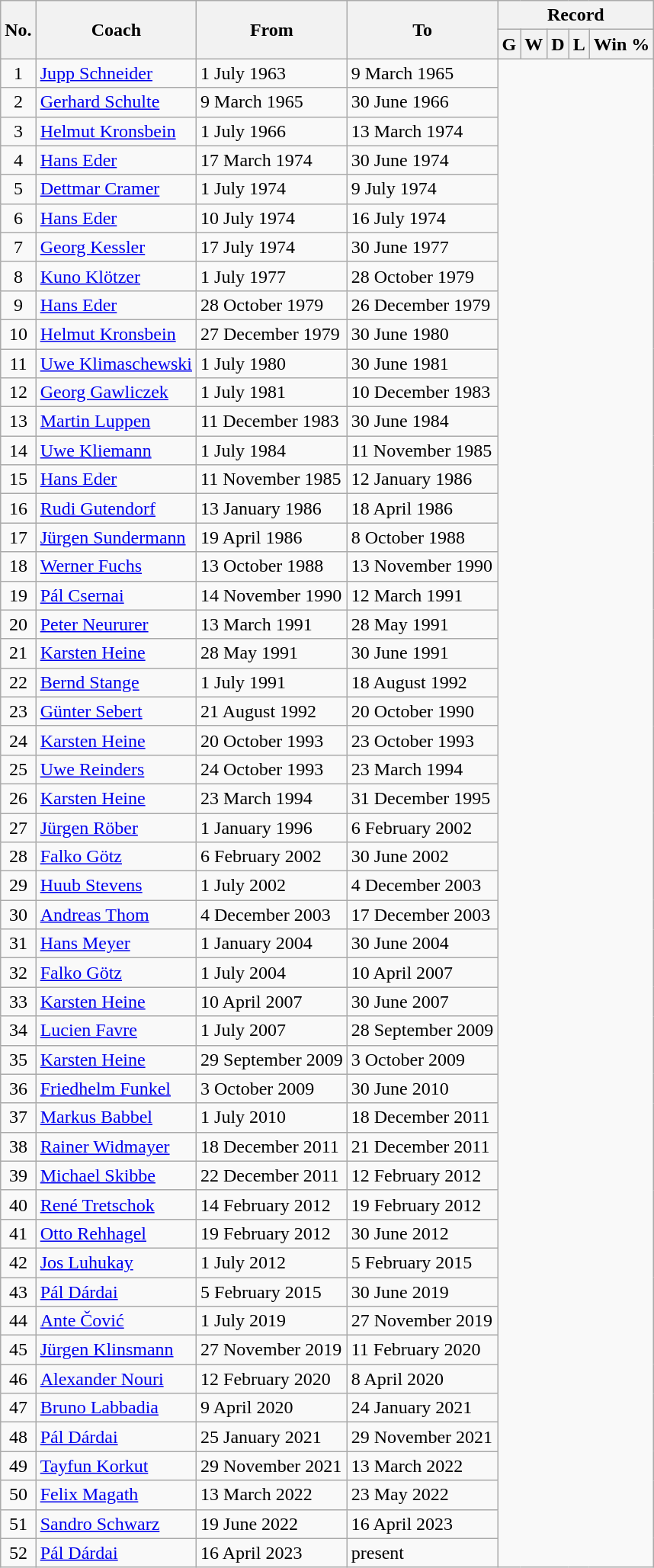<table class="wikitable" style="text-align: center">
<tr>
<th rowspan="2">No.</th>
<th rowspan="2">Coach</th>
<th rowspan="2">From</th>
<th rowspan="2">To</th>
<th colspan="5">Record</th>
</tr>
<tr>
<th>G</th>
<th>W</th>
<th>D</th>
<th>L</th>
<th>Win %</th>
</tr>
<tr>
<td>1</td>
<td align=left><a href='#'>Jupp Schneider</a></td>
<td align=left>1 July 1963</td>
<td align=left>9 March 1965<br></td>
</tr>
<tr>
<td>2</td>
<td align=left><a href='#'>Gerhard Schulte</a></td>
<td align=left>9 March 1965</td>
<td align=left>30 June 1966<br></td>
</tr>
<tr>
<td>3</td>
<td align=left><a href='#'>Helmut Kronsbein</a></td>
<td align=left>1 July 1966</td>
<td align=left>13 March 1974<br></td>
</tr>
<tr>
<td>4</td>
<td align=left><a href='#'>Hans Eder</a></td>
<td align=left>17 March 1974</td>
<td align=left>30 June 1974<br></td>
</tr>
<tr>
<td>5</td>
<td align=left><a href='#'>Dettmar Cramer</a></td>
<td align=left>1 July 1974</td>
<td align=left>9 July 1974<br></td>
</tr>
<tr>
<td>6</td>
<td align=left><a href='#'>Hans Eder</a></td>
<td align=left>10 July 1974</td>
<td align=left>16 July 1974<br></td>
</tr>
<tr>
<td>7</td>
<td align=left><a href='#'>Georg Kessler</a></td>
<td align=left>17 July 1974</td>
<td align=left>30 June 1977<br></td>
</tr>
<tr>
<td>8</td>
<td align=left><a href='#'>Kuno Klötzer</a></td>
<td align=left>1 July 1977</td>
<td align=left>28 October 1979<br></td>
</tr>
<tr>
<td>9</td>
<td align=left><a href='#'>Hans Eder</a></td>
<td align=left>28 October 1979</td>
<td align=left>26 December 1979<br></td>
</tr>
<tr>
<td>10</td>
<td align=left><a href='#'>Helmut Kronsbein</a></td>
<td align=left>27 December 1979</td>
<td align=left>30 June 1980<br></td>
</tr>
<tr>
<td>11</td>
<td align=left><a href='#'>Uwe Klimaschewski</a></td>
<td align=left>1 July 1980</td>
<td align=left>30 June 1981<br></td>
</tr>
<tr>
<td>12</td>
<td align=left><a href='#'>Georg Gawliczek</a></td>
<td align=left>1 July 1981</td>
<td align=left>10 December 1983<br></td>
</tr>
<tr>
<td>13</td>
<td align=left><a href='#'>Martin Luppen</a></td>
<td align=left>11 December 1983</td>
<td align=left>30 June 1984<br></td>
</tr>
<tr>
<td>14</td>
<td align=left><a href='#'>Uwe Kliemann</a></td>
<td align=left>1 July 1984</td>
<td align=left>11 November 1985<br></td>
</tr>
<tr>
<td>15</td>
<td align=left><a href='#'>Hans Eder</a></td>
<td align=left>11 November 1985</td>
<td align=left>12 January 1986<br></td>
</tr>
<tr>
<td>16</td>
<td align=left><a href='#'>Rudi Gutendorf</a></td>
<td align=left>13 January 1986</td>
<td align=left>18 April 1986<br></td>
</tr>
<tr>
<td>17</td>
<td align=left><a href='#'>Jürgen Sundermann</a></td>
<td align=left>19 April 1986</td>
<td align=left>8 October 1988<br></td>
</tr>
<tr>
<td>18</td>
<td align=left><a href='#'>Werner Fuchs</a></td>
<td align=left>13 October 1988</td>
<td align=left>13 November 1990<br></td>
</tr>
<tr>
<td>19</td>
<td align=left><a href='#'>Pál Csernai</a></td>
<td align=left>14 November 1990</td>
<td align=left>12 March 1991<br></td>
</tr>
<tr>
<td>20</td>
<td align=left><a href='#'>Peter Neururer</a></td>
<td align=left>13 March 1991</td>
<td align=left>28 May 1991<br></td>
</tr>
<tr>
<td>21</td>
<td align=left><a href='#'>Karsten Heine</a></td>
<td align=left>28 May 1991</td>
<td align=left>30 June 1991<br></td>
</tr>
<tr>
<td>22</td>
<td align=left><a href='#'>Bernd Stange</a></td>
<td align=left>1 July 1991</td>
<td align=left>18 August 1992<br></td>
</tr>
<tr>
<td>23</td>
<td align=left><a href='#'>Günter Sebert</a></td>
<td align=left>21 August 1992</td>
<td align=left>20 October 1990<br></td>
</tr>
<tr>
<td>24</td>
<td align=left><a href='#'>Karsten Heine</a></td>
<td align=left>20 October 1993</td>
<td align=left>23 October 1993<br></td>
</tr>
<tr>
<td>25</td>
<td align=left><a href='#'>Uwe Reinders</a></td>
<td align=left>24 October 1993</td>
<td align=left>23 March 1994<br></td>
</tr>
<tr>
<td>26</td>
<td align=left><a href='#'>Karsten Heine</a></td>
<td align=left>23 March 1994</td>
<td align=left>31 December 1995<br></td>
</tr>
<tr>
<td>27</td>
<td align=left><a href='#'>Jürgen Röber</a></td>
<td align=left>1 January 1996</td>
<td align=left>6 February 2002<br></td>
</tr>
<tr>
<td>28</td>
<td align=left><a href='#'>Falko Götz</a></td>
<td align=left>6 February 2002</td>
<td align=left>30 June 2002<br></td>
</tr>
<tr>
<td>29</td>
<td align=left><a href='#'>Huub Stevens</a></td>
<td align=left>1 July 2002</td>
<td align=left>4 December 2003<br></td>
</tr>
<tr>
<td>30</td>
<td align=left><a href='#'>Andreas Thom</a></td>
<td align=left>4 December 2003</td>
<td align=left>17 December 2003<br></td>
</tr>
<tr>
<td>31</td>
<td align=left><a href='#'>Hans Meyer</a></td>
<td align=left>1 January 2004</td>
<td align=left>30 June 2004<br></td>
</tr>
<tr>
<td>32</td>
<td align=left><a href='#'>Falko Götz</a></td>
<td align=left>1 July 2004</td>
<td align=left>10 April 2007<br></td>
</tr>
<tr>
<td>33</td>
<td align=left><a href='#'>Karsten Heine</a></td>
<td align=left>10 April 2007</td>
<td align=left>30 June 2007<br></td>
</tr>
<tr>
<td>34</td>
<td align=left><a href='#'>Lucien Favre</a></td>
<td align=left>1 July 2007</td>
<td align=left>28 September 2009<br></td>
</tr>
<tr>
<td>35</td>
<td align=left><a href='#'>Karsten Heine</a></td>
<td align=left>29 September 2009</td>
<td align=left>3 October 2009<br></td>
</tr>
<tr>
<td>36</td>
<td align=left><a href='#'>Friedhelm Funkel</a></td>
<td align=left>3 October 2009</td>
<td align=left>30 June 2010<br></td>
</tr>
<tr>
<td>37</td>
<td align=left><a href='#'>Markus Babbel</a></td>
<td align=left>1 July 2010</td>
<td align=left>18 December 2011<br></td>
</tr>
<tr>
<td>38</td>
<td align=left><a href='#'>Rainer Widmayer</a></td>
<td align=left>18 December 2011</td>
<td align=left>21 December 2011<br></td>
</tr>
<tr>
<td>39</td>
<td align=left><a href='#'>Michael Skibbe</a></td>
<td align=left>22 December 2011</td>
<td align=left>12 February 2012<br></td>
</tr>
<tr>
<td>40</td>
<td align=left><a href='#'>René Tretschok</a></td>
<td align=left>14 February 2012</td>
<td align=left>19 February 2012<br></td>
</tr>
<tr>
<td>41</td>
<td align=left><a href='#'>Otto Rehhagel</a></td>
<td align=left>19 February 2012</td>
<td align=left>30 June 2012<br></td>
</tr>
<tr>
<td>42</td>
<td align=left><a href='#'>Jos Luhukay</a></td>
<td align=left>1 July 2012</td>
<td align=left>5 February 2015<br></td>
</tr>
<tr>
<td>43</td>
<td align=left><a href='#'>Pál Dárdai</a></td>
<td align=left>5 February 2015</td>
<td align=left>30 June 2019<br></td>
</tr>
<tr>
<td>44</td>
<td align=left><a href='#'>Ante Čović</a></td>
<td align=left>1 July 2019</td>
<td align=left>27 November 2019<br></td>
</tr>
<tr>
<td>45</td>
<td align=left><a href='#'>Jürgen Klinsmann</a></td>
<td align=left>27 November 2019</td>
<td align=left>11 February 2020<br></td>
</tr>
<tr>
<td>46</td>
<td align=left><a href='#'>Alexander Nouri</a></td>
<td align=left>12 February 2020</td>
<td align=left>8 April 2020<br></td>
</tr>
<tr>
<td>47</td>
<td align=left><a href='#'>Bruno Labbadia</a></td>
<td align=left>9 April 2020</td>
<td align=left>24 January 2021<br></td>
</tr>
<tr>
<td>48</td>
<td align=left><a href='#'>Pál Dárdai</a></td>
<td align=left>25 January 2021</td>
<td align=left>29 November 2021<br></td>
</tr>
<tr>
<td>49</td>
<td align=left><a href='#'>Tayfun Korkut</a></td>
<td align=left>29 November 2021</td>
<td align=left>13 March 2022<br></td>
</tr>
<tr>
<td>50</td>
<td align=left><a href='#'>Felix Magath</a></td>
<td align=left>13 March 2022</td>
<td align=left>23 May 2022<br></td>
</tr>
<tr>
<td>51</td>
<td align=left><a href='#'>Sandro Schwarz</a></td>
<td align=left>19 June 2022</td>
<td align=left>16 April 2023<br></td>
</tr>
<tr>
<td>52</td>
<td align=left><a href='#'>Pál Dárdai</a></td>
<td align=left>16 April 2023</td>
<td align=left>present<br></td>
</tr>
</table>
